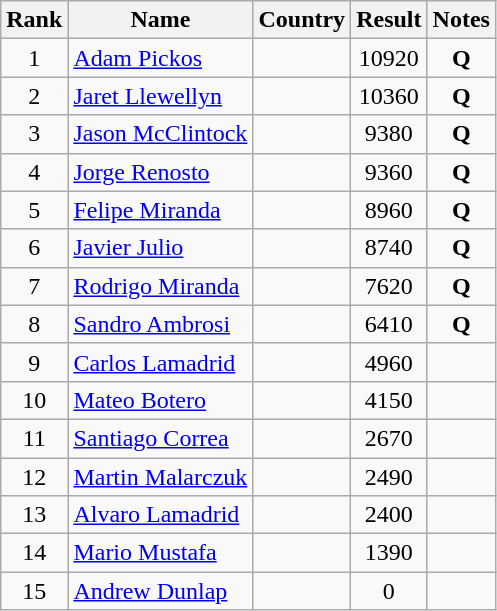<table class="wikitable sortable" style="text-align:center;">
<tr>
<th>Rank</th>
<th>Name</th>
<th>Country</th>
<th>Result</th>
<th>Notes</th>
</tr>
<tr>
<td>1</td>
<td align=left><a href='#'>Adam Pickos</a></td>
<td align=left></td>
<td>10920</td>
<td><strong>Q</strong></td>
</tr>
<tr>
<td>2</td>
<td align=left><a href='#'>Jaret Llewellyn</a></td>
<td align=left></td>
<td>10360</td>
<td><strong>Q</strong></td>
</tr>
<tr>
<td>3</td>
<td align=left><a href='#'>Jason McClintock</a></td>
<td align=left></td>
<td>9380</td>
<td><strong>Q</strong></td>
</tr>
<tr>
<td>4</td>
<td align=left><a href='#'>Jorge Renosto</a></td>
<td align=left></td>
<td>9360</td>
<td><strong>Q</strong></td>
</tr>
<tr>
<td>5</td>
<td align=left><a href='#'>Felipe Miranda</a></td>
<td align=left></td>
<td>8960</td>
<td><strong>Q</strong></td>
</tr>
<tr>
<td>6</td>
<td align=left><a href='#'>Javier Julio</a></td>
<td align=left></td>
<td>8740</td>
<td><strong>Q</strong></td>
</tr>
<tr>
<td>7</td>
<td align=left><a href='#'>Rodrigo Miranda</a></td>
<td align=left></td>
<td>7620</td>
<td><strong>Q</strong></td>
</tr>
<tr>
<td>8</td>
<td align=left><a href='#'>Sandro Ambrosi</a></td>
<td align=left></td>
<td>6410</td>
<td><strong>Q</strong></td>
</tr>
<tr>
<td>9</td>
<td align=left><a href='#'>Carlos Lamadrid</a></td>
<td align=left></td>
<td>4960</td>
<td></td>
</tr>
<tr>
<td>10</td>
<td align=left><a href='#'>Mateo Botero</a></td>
<td align=left></td>
<td>4150</td>
<td></td>
</tr>
<tr>
<td>11</td>
<td align=left><a href='#'>Santiago Correa</a></td>
<td align=left></td>
<td>2670</td>
<td></td>
</tr>
<tr>
<td>12</td>
<td align=left><a href='#'>Martin Malarczuk</a></td>
<td align=left></td>
<td>2490</td>
<td></td>
</tr>
<tr>
<td>13</td>
<td align=left><a href='#'>Alvaro Lamadrid</a></td>
<td align=left></td>
<td>2400</td>
<td></td>
</tr>
<tr>
<td>14</td>
<td align=left><a href='#'>Mario Mustafa</a></td>
<td align=left></td>
<td>1390</td>
<td></td>
</tr>
<tr>
<td>15</td>
<td align=left><a href='#'>Andrew Dunlap</a></td>
<td align=left></td>
<td>0</td>
<td></td>
</tr>
</table>
